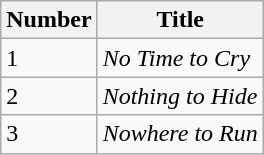<table class="wikitable">
<tr>
<th>Number</th>
<th>Title</th>
</tr>
<tr>
<td>1</td>
<td><em>No Time to Cry</em></td>
</tr>
<tr>
<td>2</td>
<td><em>Nothing to Hide</em></td>
</tr>
<tr>
<td>3</td>
<td><em>Nowhere to Run</em></td>
</tr>
</table>
